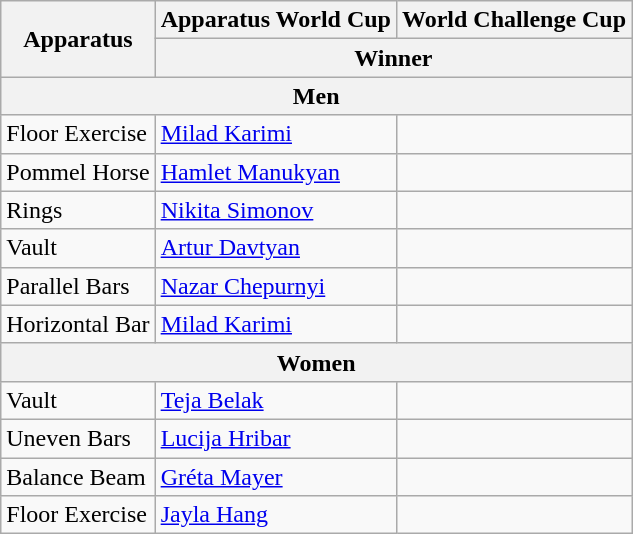<table class="wikitable">
<tr>
<th rowspan="2">Apparatus</th>
<th>Apparatus World Cup</th>
<th>World Challenge Cup</th>
</tr>
<tr>
<th colspan="2">Winner</th>
</tr>
<tr>
<th colspan="3">Men</th>
</tr>
<tr>
<td>Floor Exercise</td>
<td> <a href='#'>Milad Karimi</a></td>
<td></td>
</tr>
<tr>
<td>Pommel Horse</td>
<td> <a href='#'>Hamlet Manukyan</a></td>
<td></td>
</tr>
<tr>
<td>Rings</td>
<td> <a href='#'>Nikita Simonov</a></td>
<td></td>
</tr>
<tr>
<td>Vault</td>
<td> <a href='#'>Artur Davtyan</a></td>
<td></td>
</tr>
<tr>
<td>Parallel Bars</td>
<td> <a href='#'>Nazar Chepurnyi</a></td>
<td></td>
</tr>
<tr>
<td>Horizontal Bar</td>
<td> <a href='#'>Milad Karimi</a></td>
<td></td>
</tr>
<tr>
<th colspan="3">Women</th>
</tr>
<tr>
<td>Vault</td>
<td> <a href='#'>Teja Belak</a></td>
<td></td>
</tr>
<tr>
<td>Uneven Bars</td>
<td> <a href='#'>Lucija Hribar</a></td>
<td></td>
</tr>
<tr>
<td>Balance Beam</td>
<td> <a href='#'>Gréta Mayer</a></td>
<td></td>
</tr>
<tr>
<td>Floor Exercise</td>
<td> <a href='#'>Jayla Hang</a></td>
<td></td>
</tr>
</table>
